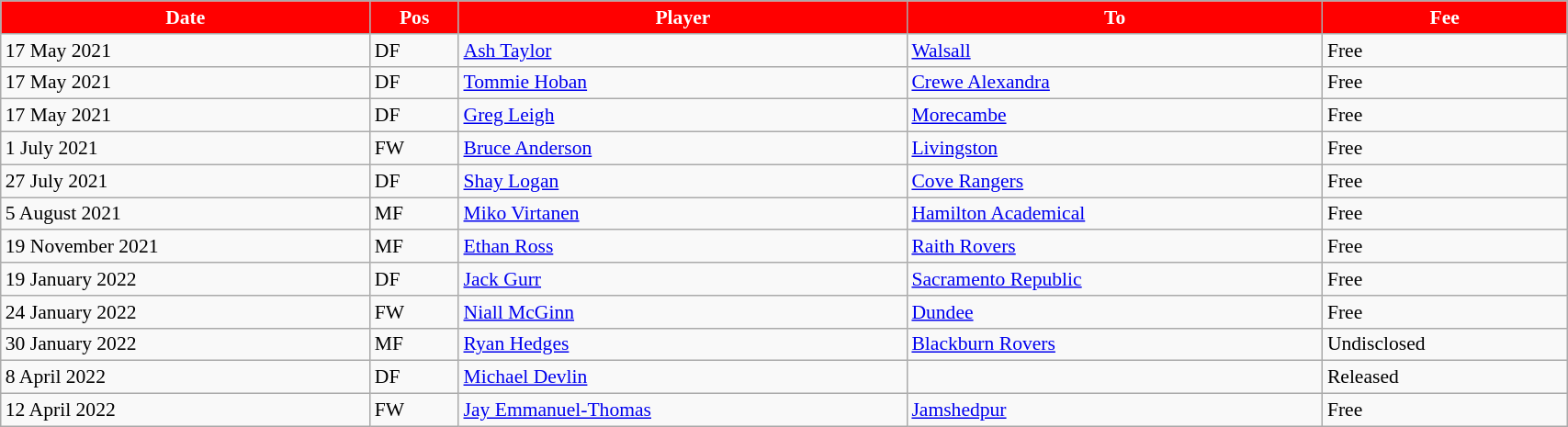<table class="wikitable" style="text-align:center; font-size:90%;width:90%; text-align:left">
<tr>
<th style="background:#FF0000; color:#FFFFFF;" scope="col"><strong>Date</strong></th>
<th style="background:#FF0000; color:#FFFFFF;" scope="col"><strong>Pos</strong></th>
<th style="background:#FF0000; color:#FFFFFF;" scope="col"><strong>Player</strong></th>
<th style="background:#FF0000; color:#FFFFFF;" scope="col"><strong>To</strong></th>
<th style="background:#FF0000; color:#FFFFFF;" scope="col"><strong>Fee</strong></th>
</tr>
<tr>
<td>17 May 2021</td>
<td>DF</td>
<td> <a href='#'>Ash Taylor</a></td>
<td> <a href='#'>Walsall</a></td>
<td>Free</td>
</tr>
<tr>
<td>17 May 2021</td>
<td>DF</td>
<td> <a href='#'>Tommie Hoban</a></td>
<td> <a href='#'>Crewe Alexandra</a></td>
<td>Free</td>
</tr>
<tr>
<td>17 May 2021</td>
<td>DF</td>
<td> <a href='#'>Greg Leigh</a></td>
<td> <a href='#'>Morecambe</a></td>
<td>Free</td>
</tr>
<tr>
<td>1 July 2021</td>
<td>FW</td>
<td> <a href='#'>Bruce Anderson</a></td>
<td> <a href='#'>Livingston</a></td>
<td>Free</td>
</tr>
<tr>
<td>27 July 2021</td>
<td>DF</td>
<td> <a href='#'>Shay Logan</a></td>
<td> <a href='#'>Cove Rangers</a></td>
<td>Free</td>
</tr>
<tr>
<td>5 August 2021</td>
<td>MF</td>
<td> <a href='#'>Miko Virtanen</a></td>
<td> <a href='#'>Hamilton Academical</a></td>
<td>Free</td>
</tr>
<tr>
<td>19 November 2021</td>
<td>MF</td>
<td> <a href='#'>Ethan Ross</a></td>
<td> <a href='#'>Raith Rovers</a></td>
<td>Free</td>
</tr>
<tr>
<td>19 January 2022</td>
<td>DF</td>
<td> <a href='#'>Jack Gurr</a></td>
<td> <a href='#'>Sacramento Republic</a></td>
<td>Free</td>
</tr>
<tr>
<td>24 January 2022</td>
<td>FW</td>
<td> <a href='#'>Niall McGinn</a></td>
<td> <a href='#'>Dundee</a></td>
<td>Free</td>
</tr>
<tr>
<td>30 January 2022</td>
<td>MF</td>
<td> <a href='#'>Ryan Hedges</a></td>
<td> <a href='#'>Blackburn Rovers</a></td>
<td>Undisclosed</td>
</tr>
<tr>
<td>8 April 2022</td>
<td>DF</td>
<td> <a href='#'>Michael Devlin</a></td>
<td></td>
<td>Released</td>
</tr>
<tr>
<td>12 April 2022</td>
<td>FW</td>
<td> <a href='#'>Jay Emmanuel-Thomas</a></td>
<td> <a href='#'>Jamshedpur</a></td>
<td>Free</td>
</tr>
</table>
